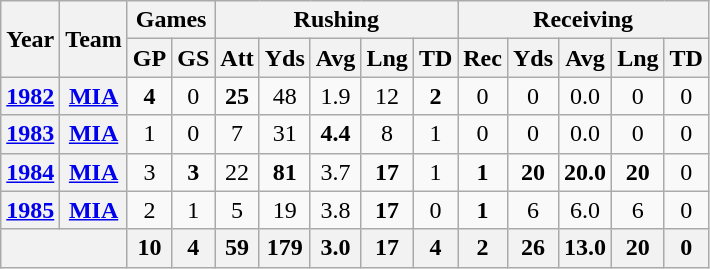<table class="wikitable" style="text-align:center;">
<tr>
<th rowspan="2">Year</th>
<th rowspan="2">Team</th>
<th colspan="2">Games</th>
<th colspan="5">Rushing</th>
<th colspan="5">Receiving</th>
</tr>
<tr>
<th>GP</th>
<th>GS</th>
<th>Att</th>
<th>Yds</th>
<th>Avg</th>
<th>Lng</th>
<th>TD</th>
<th>Rec</th>
<th>Yds</th>
<th>Avg</th>
<th>Lng</th>
<th>TD</th>
</tr>
<tr>
<th><a href='#'>1982</a></th>
<th><a href='#'>MIA</a></th>
<td><strong>4</strong></td>
<td>0</td>
<td><strong>25</strong></td>
<td>48</td>
<td>1.9</td>
<td>12</td>
<td><strong>2</strong></td>
<td>0</td>
<td>0</td>
<td>0.0</td>
<td>0</td>
<td>0</td>
</tr>
<tr>
<th><a href='#'>1983</a></th>
<th><a href='#'>MIA</a></th>
<td>1</td>
<td>0</td>
<td>7</td>
<td>31</td>
<td><strong>4.4</strong></td>
<td>8</td>
<td>1</td>
<td>0</td>
<td>0</td>
<td>0.0</td>
<td>0</td>
<td>0</td>
</tr>
<tr>
<th><a href='#'>1984</a></th>
<th><a href='#'>MIA</a></th>
<td>3</td>
<td><strong>3</strong></td>
<td>22</td>
<td><strong>81</strong></td>
<td>3.7</td>
<td><strong>17</strong></td>
<td>1</td>
<td><strong>1</strong></td>
<td><strong>20</strong></td>
<td><strong>20.0</strong></td>
<td><strong>20</strong></td>
<td>0</td>
</tr>
<tr>
<th><a href='#'>1985</a></th>
<th><a href='#'>MIA</a></th>
<td>2</td>
<td>1</td>
<td>5</td>
<td>19</td>
<td>3.8</td>
<td><strong>17</strong></td>
<td>0</td>
<td><strong>1</strong></td>
<td>6</td>
<td>6.0</td>
<td>6</td>
<td>0</td>
</tr>
<tr>
<th colspan="2"></th>
<th>10</th>
<th>4</th>
<th>59</th>
<th>179</th>
<th>3.0</th>
<th>17</th>
<th>4</th>
<th>2</th>
<th>26</th>
<th>13.0</th>
<th>20</th>
<th>0</th>
</tr>
</table>
